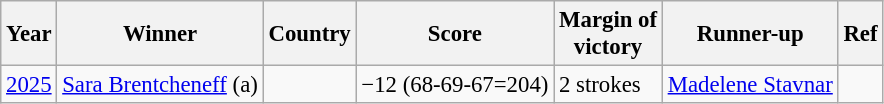<table class=wikitable style="font-size:95%">
<tr>
<th>Year</th>
<th>Winner</th>
<th>Country</th>
<th>Score</th>
<th>Margin of<br>victory</th>
<th>Runner-up</th>
<th>Ref</th>
</tr>
<tr>
<td align=center><a href='#'>2025</a></td>
<td><a href='#'>Sara Brentcheneff</a> (a)</td>
<td></td>
<td>−12 (68-69-67=204)</td>
<td>2 strokes</td>
<td> <a href='#'>Madelene Stavnar</a></td>
<td></td>
</tr>
</table>
